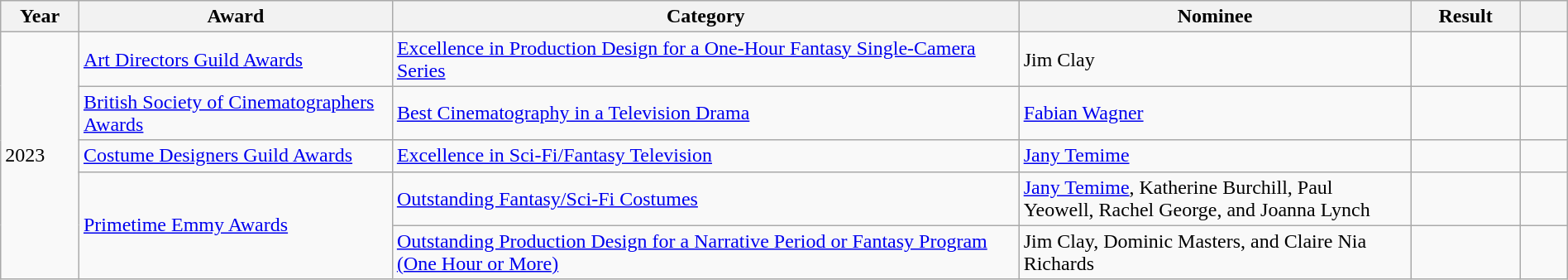<table class="wikitable plainrowheaders sortable" width="100%";">
<tr>
<th scope="col" width="5%";">Year</th>
<th scope="col" width="20%";">Award</th>
<th scope="col" width="40%";">Category</th>
<th scope="col" width="25%";">Nominee</th>
<th scope="col" width="7%";">Result</th>
<th scope="col" width="3%";"></th>
</tr>
<tr>
<td rowspan="5">2023</td>
<td><a href='#'>Art Directors Guild Awards</a></td>
<td><a href='#'>Excellence in Production Design for a One-Hour Fantasy Single-Camera Series</a></td>
<td>Jim Clay</td>
<td></td>
<td align="center"></td>
</tr>
<tr>
<td><a href='#'>British Society of Cinematographers Awards</a></td>
<td><a href='#'>Best Cinematography in a Television Drama</a></td>
<td><a href='#'>Fabian Wagner</a></td>
<td></td>
<td align="center"></td>
</tr>
<tr>
<td><a href='#'>Costume Designers Guild Awards</a></td>
<td><a href='#'>Excellence in Sci-Fi/Fantasy Television</a></td>
<td><a href='#'>Jany Temime</a></td>
<td></td>
<td align="center"></td>
</tr>
<tr>
<td rowspan="2"><a href='#'>Primetime Emmy Awards</a></td>
<td><a href='#'>Outstanding Fantasy/Sci-Fi Costumes</a></td>
<td><a href='#'>Jany Temime</a>, Katherine Burchill, Paul Yeowell, Rachel George, and Joanna Lynch</td>
<td></td>
<td align="center"></td>
</tr>
<tr>
<td><a href='#'>Outstanding Production Design for a Narrative Period or Fantasy Program (One Hour or More)</a></td>
<td>Jim Clay, Dominic Masters, and Claire Nia Richards</td>
<td></td>
<td align="center"></td>
</tr>
</table>
